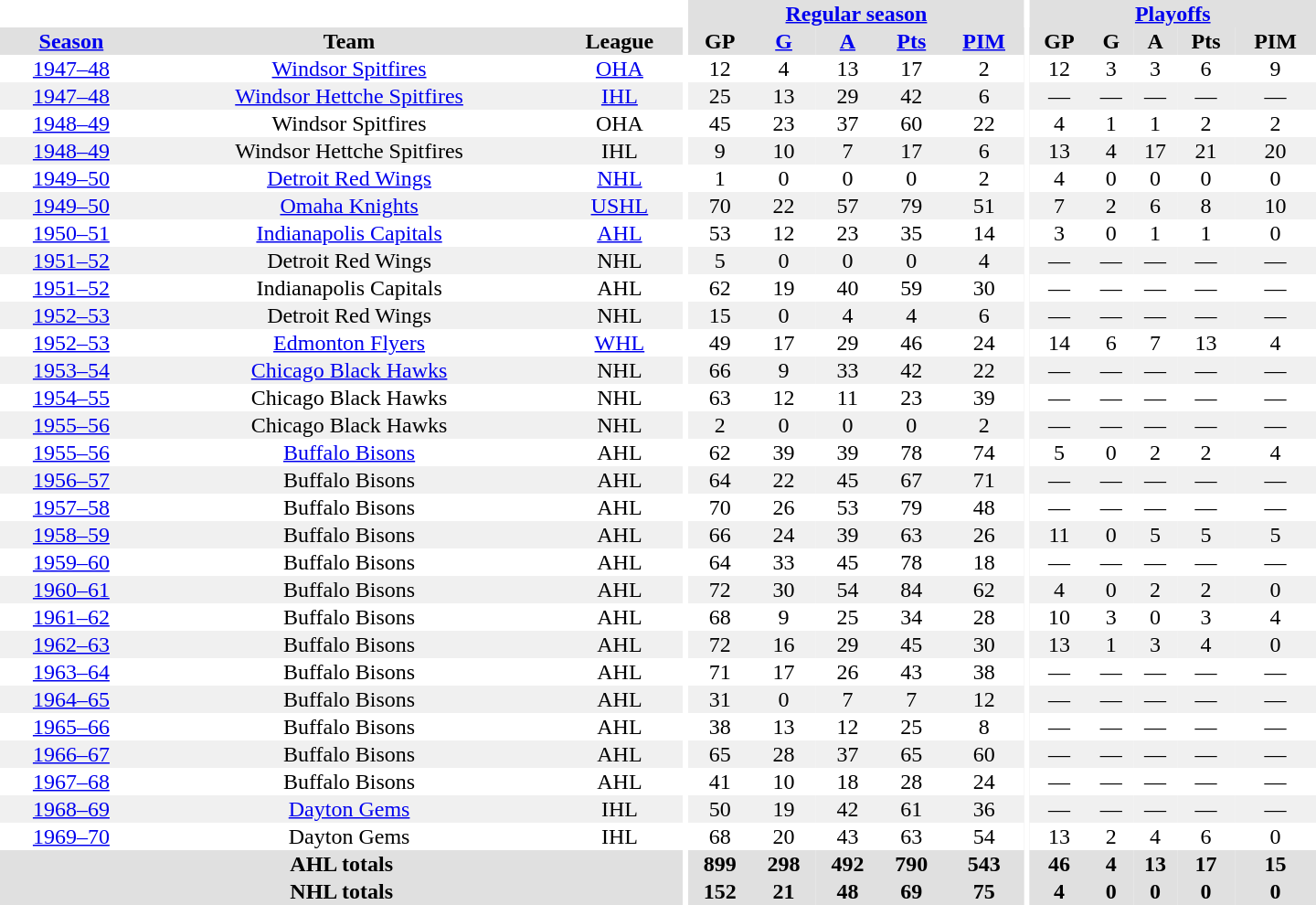<table border="0" cellpadding="1" cellspacing="0" style="text-align:center; width:60em">
<tr bgcolor="#e0e0e0">
<th colspan="3" bgcolor="#ffffff"></th>
<th rowspan="100" bgcolor="#ffffff"></th>
<th colspan="5"><a href='#'>Regular season</a></th>
<th rowspan="100" bgcolor="#ffffff"></th>
<th colspan="5"><a href='#'>Playoffs</a></th>
</tr>
<tr bgcolor="#e0e0e0">
<th><a href='#'>Season</a></th>
<th>Team</th>
<th>League</th>
<th>GP</th>
<th><a href='#'>G</a></th>
<th><a href='#'>A</a></th>
<th><a href='#'>Pts</a></th>
<th><a href='#'>PIM</a></th>
<th>GP</th>
<th>G</th>
<th>A</th>
<th>Pts</th>
<th>PIM</th>
</tr>
<tr>
<td><a href='#'>1947–48</a></td>
<td><a href='#'>Windsor Spitfires</a></td>
<td><a href='#'>OHA</a></td>
<td>12</td>
<td>4</td>
<td>13</td>
<td>17</td>
<td>2</td>
<td>12</td>
<td>3</td>
<td>3</td>
<td>6</td>
<td>9</td>
</tr>
<tr bgcolor="#f0f0f0">
<td><a href='#'>1947–48</a></td>
<td><a href='#'>Windsor Hettche Spitfires</a></td>
<td><a href='#'>IHL</a></td>
<td>25</td>
<td>13</td>
<td>29</td>
<td>42</td>
<td>6</td>
<td>—</td>
<td>—</td>
<td>—</td>
<td>—</td>
<td>—</td>
</tr>
<tr>
<td><a href='#'>1948–49</a></td>
<td>Windsor Spitfires</td>
<td>OHA</td>
<td>45</td>
<td>23</td>
<td>37</td>
<td>60</td>
<td>22</td>
<td>4</td>
<td>1</td>
<td>1</td>
<td>2</td>
<td>2</td>
</tr>
<tr bgcolor="#f0f0f0">
<td><a href='#'>1948–49</a></td>
<td>Windsor Hettche Spitfires</td>
<td>IHL</td>
<td>9</td>
<td>10</td>
<td>7</td>
<td>17</td>
<td>6</td>
<td>13</td>
<td>4</td>
<td>17</td>
<td>21</td>
<td>20</td>
</tr>
<tr>
<td><a href='#'>1949–50</a></td>
<td><a href='#'>Detroit Red Wings</a></td>
<td><a href='#'>NHL</a></td>
<td>1</td>
<td>0</td>
<td>0</td>
<td>0</td>
<td>2</td>
<td>4</td>
<td>0</td>
<td>0</td>
<td>0</td>
<td>0</td>
</tr>
<tr bgcolor="#f0f0f0">
<td><a href='#'>1949–50</a></td>
<td><a href='#'>Omaha Knights</a></td>
<td><a href='#'>USHL</a></td>
<td>70</td>
<td>22</td>
<td>57</td>
<td>79</td>
<td>51</td>
<td>7</td>
<td>2</td>
<td>6</td>
<td>8</td>
<td>10</td>
</tr>
<tr>
<td><a href='#'>1950–51</a></td>
<td><a href='#'>Indianapolis Capitals</a></td>
<td><a href='#'>AHL</a></td>
<td>53</td>
<td>12</td>
<td>23</td>
<td>35</td>
<td>14</td>
<td>3</td>
<td>0</td>
<td>1</td>
<td>1</td>
<td>0</td>
</tr>
<tr bgcolor="#f0f0f0">
<td><a href='#'>1951–52</a></td>
<td>Detroit Red Wings</td>
<td>NHL</td>
<td>5</td>
<td>0</td>
<td>0</td>
<td>0</td>
<td>4</td>
<td>—</td>
<td>—</td>
<td>—</td>
<td>—</td>
<td>—</td>
</tr>
<tr>
<td><a href='#'>1951–52</a></td>
<td>Indianapolis Capitals</td>
<td>AHL</td>
<td>62</td>
<td>19</td>
<td>40</td>
<td>59</td>
<td>30</td>
<td>—</td>
<td>—</td>
<td>—</td>
<td>—</td>
<td>—</td>
</tr>
<tr bgcolor="#f0f0f0">
<td><a href='#'>1952–53</a></td>
<td>Detroit Red Wings</td>
<td>NHL</td>
<td>15</td>
<td>0</td>
<td>4</td>
<td>4</td>
<td>6</td>
<td>—</td>
<td>—</td>
<td>—</td>
<td>—</td>
<td>—</td>
</tr>
<tr>
<td><a href='#'>1952–53</a></td>
<td><a href='#'>Edmonton Flyers</a></td>
<td><a href='#'>WHL</a></td>
<td>49</td>
<td>17</td>
<td>29</td>
<td>46</td>
<td>24</td>
<td>14</td>
<td>6</td>
<td>7</td>
<td>13</td>
<td>4</td>
</tr>
<tr bgcolor="#f0f0f0">
<td><a href='#'>1953–54</a></td>
<td><a href='#'>Chicago Black Hawks</a></td>
<td>NHL</td>
<td>66</td>
<td>9</td>
<td>33</td>
<td>42</td>
<td>22</td>
<td>—</td>
<td>—</td>
<td>—</td>
<td>—</td>
<td>—</td>
</tr>
<tr>
<td><a href='#'>1954–55</a></td>
<td>Chicago Black Hawks</td>
<td>NHL</td>
<td>63</td>
<td>12</td>
<td>11</td>
<td>23</td>
<td>39</td>
<td>—</td>
<td>—</td>
<td>—</td>
<td>—</td>
<td>—</td>
</tr>
<tr bgcolor="#f0f0f0">
<td><a href='#'>1955–56</a></td>
<td>Chicago Black Hawks</td>
<td>NHL</td>
<td>2</td>
<td>0</td>
<td>0</td>
<td>0</td>
<td>2</td>
<td>—</td>
<td>—</td>
<td>—</td>
<td>—</td>
<td>—</td>
</tr>
<tr>
<td><a href='#'>1955–56</a></td>
<td><a href='#'>Buffalo Bisons</a></td>
<td>AHL</td>
<td>62</td>
<td>39</td>
<td>39</td>
<td>78</td>
<td>74</td>
<td>5</td>
<td>0</td>
<td>2</td>
<td>2</td>
<td>4</td>
</tr>
<tr bgcolor="#f0f0f0">
<td><a href='#'>1956–57</a></td>
<td>Buffalo Bisons</td>
<td>AHL</td>
<td>64</td>
<td>22</td>
<td>45</td>
<td>67</td>
<td>71</td>
<td>—</td>
<td>—</td>
<td>—</td>
<td>—</td>
<td>—</td>
</tr>
<tr>
<td><a href='#'>1957–58</a></td>
<td>Buffalo Bisons</td>
<td>AHL</td>
<td>70</td>
<td>26</td>
<td>53</td>
<td>79</td>
<td>48</td>
<td>—</td>
<td>—</td>
<td>—</td>
<td>—</td>
<td>—</td>
</tr>
<tr bgcolor="#f0f0f0">
<td><a href='#'>1958–59</a></td>
<td>Buffalo Bisons</td>
<td>AHL</td>
<td>66</td>
<td>24</td>
<td>39</td>
<td>63</td>
<td>26</td>
<td>11</td>
<td>0</td>
<td>5</td>
<td>5</td>
<td>5</td>
</tr>
<tr>
<td><a href='#'>1959–60</a></td>
<td>Buffalo Bisons</td>
<td>AHL</td>
<td>64</td>
<td>33</td>
<td>45</td>
<td>78</td>
<td>18</td>
<td>—</td>
<td>—</td>
<td>—</td>
<td>—</td>
<td>—</td>
</tr>
<tr bgcolor="#f0f0f0">
<td><a href='#'>1960–61</a></td>
<td>Buffalo Bisons</td>
<td>AHL</td>
<td>72</td>
<td>30</td>
<td>54</td>
<td>84</td>
<td>62</td>
<td>4</td>
<td>0</td>
<td>2</td>
<td>2</td>
<td>0</td>
</tr>
<tr>
<td><a href='#'>1961–62</a></td>
<td>Buffalo Bisons</td>
<td>AHL</td>
<td>68</td>
<td>9</td>
<td>25</td>
<td>34</td>
<td>28</td>
<td>10</td>
<td>3</td>
<td>0</td>
<td>3</td>
<td>4</td>
</tr>
<tr bgcolor="#f0f0f0">
<td><a href='#'>1962–63</a></td>
<td>Buffalo Bisons</td>
<td>AHL</td>
<td>72</td>
<td>16</td>
<td>29</td>
<td>45</td>
<td>30</td>
<td>13</td>
<td>1</td>
<td>3</td>
<td>4</td>
<td>0</td>
</tr>
<tr>
<td><a href='#'>1963–64</a></td>
<td>Buffalo Bisons</td>
<td>AHL</td>
<td>71</td>
<td>17</td>
<td>26</td>
<td>43</td>
<td>38</td>
<td>—</td>
<td>—</td>
<td>—</td>
<td>—</td>
<td>—</td>
</tr>
<tr bgcolor="#f0f0f0">
<td><a href='#'>1964–65</a></td>
<td>Buffalo Bisons</td>
<td>AHL</td>
<td>31</td>
<td>0</td>
<td>7</td>
<td>7</td>
<td>12</td>
<td>—</td>
<td>—</td>
<td>—</td>
<td>—</td>
<td>—</td>
</tr>
<tr>
<td><a href='#'>1965–66</a></td>
<td>Buffalo Bisons</td>
<td>AHL</td>
<td>38</td>
<td>13</td>
<td>12</td>
<td>25</td>
<td>8</td>
<td>—</td>
<td>—</td>
<td>—</td>
<td>—</td>
<td>—</td>
</tr>
<tr bgcolor="#f0f0f0">
<td><a href='#'>1966–67</a></td>
<td>Buffalo Bisons</td>
<td>AHL</td>
<td>65</td>
<td>28</td>
<td>37</td>
<td>65</td>
<td>60</td>
<td>—</td>
<td>—</td>
<td>—</td>
<td>—</td>
<td>—</td>
</tr>
<tr>
<td><a href='#'>1967–68</a></td>
<td>Buffalo Bisons</td>
<td>AHL</td>
<td>41</td>
<td>10</td>
<td>18</td>
<td>28</td>
<td>24</td>
<td>—</td>
<td>—</td>
<td>—</td>
<td>—</td>
<td>—</td>
</tr>
<tr bgcolor="#f0f0f0">
<td><a href='#'>1968–69</a></td>
<td><a href='#'>Dayton Gems</a></td>
<td>IHL</td>
<td>50</td>
<td>19</td>
<td>42</td>
<td>61</td>
<td>36</td>
<td>—</td>
<td>—</td>
<td>—</td>
<td>—</td>
<td>—</td>
</tr>
<tr>
<td><a href='#'>1969–70</a></td>
<td>Dayton Gems</td>
<td>IHL</td>
<td>68</td>
<td>20</td>
<td>43</td>
<td>63</td>
<td>54</td>
<td>13</td>
<td>2</td>
<td>4</td>
<td>6</td>
<td>0</td>
</tr>
<tr bgcolor="#e0e0e0">
<th colspan="3">AHL totals</th>
<th>899</th>
<th>298</th>
<th>492</th>
<th>790</th>
<th>543</th>
<th>46</th>
<th>4</th>
<th>13</th>
<th>17</th>
<th>15</th>
</tr>
<tr bgcolor="#e0e0e0">
<th colspan="3">NHL totals</th>
<th>152</th>
<th>21</th>
<th>48</th>
<th>69</th>
<th>75</th>
<th>4</th>
<th>0</th>
<th>0</th>
<th>0</th>
<th>0</th>
</tr>
</table>
